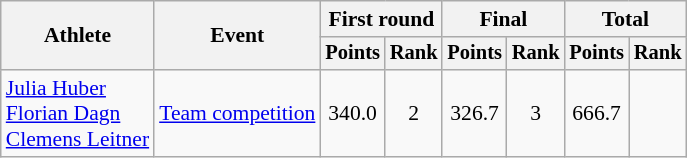<table class="wikitable" style="font-size:90%">
<tr>
<th rowspan=2>Athlete</th>
<th rowspan=2>Event</th>
<th colspan=2>First round</th>
<th colspan=2>Final</th>
<th colspan=2>Total</th>
</tr>
<tr style="font-size:95%">
<th>Points</th>
<th>Rank</th>
<th>Points</th>
<th>Rank</th>
<th>Points</th>
<th>Rank</th>
</tr>
<tr align=center>
<td align=left><a href='#'>Julia Huber</a><br><a href='#'>Florian Dagn</a><br><a href='#'>Clemens Leitner</a></td>
<td align=left><a href='#'>Team competition</a></td>
<td>340.0</td>
<td>2</td>
<td>326.7</td>
<td>3</td>
<td>666.7</td>
<td></td>
</tr>
</table>
